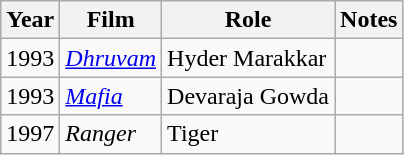<table class="wikitable sortable">
<tr>
<th>Year</th>
<th>Film</th>
<th>Role</th>
<th>Notes</th>
</tr>
<tr>
<td>1993</td>
<td><em><a href='#'>Dhruvam</a></em></td>
<td>Hyder Marakkar</td>
<td></td>
</tr>
<tr>
<td>1993</td>
<td><em><a href='#'>Mafia</a></em></td>
<td>Devaraja Gowda</td>
<td></td>
</tr>
<tr>
<td>1997</td>
<td><em>Ranger</em></td>
<td>Tiger</td>
<td></td>
</tr>
</table>
